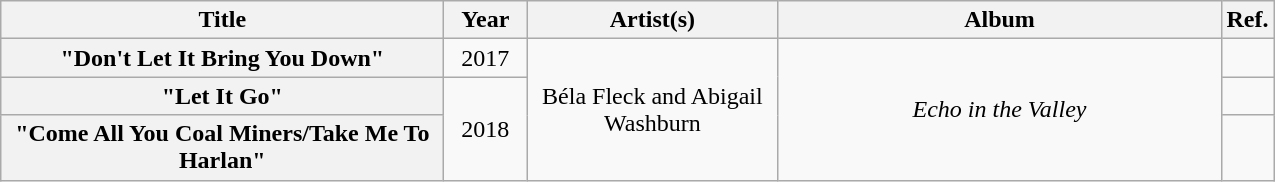<table class="wikitable plainrowheaders" style="text-align:center;">
<tr>
<th scope="col" style="width:18em;">Title</th>
<th scope="col" style="width:3em;">Year</th>
<th scope="col" style="width:10em;">Artist(s)</th>
<th scope="col" style="width:18em;">Album</th>
<th scope="col" style="width:0em;">Ref.</th>
</tr>
<tr>
<th scope="row">"Don't Let It Bring You Down"</th>
<td>2017</td>
<td rowspan=3>Béla Fleck and Abigail Washburn</td>
<td rowspan=3><em>Echo in the Valley</em></td>
<td></td>
</tr>
<tr>
<th scope="row">"Let It Go"</th>
<td rowspan=2>2018</td>
<td></td>
</tr>
<tr>
<th scope="row">"Come All You Coal Miners/Take Me To Harlan"<br> </th>
<td></td>
</tr>
</table>
